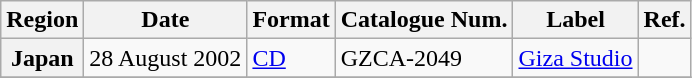<table class="wikitable sortable plainrowheaders">
<tr>
<th scope="col">Region</th>
<th scope="col">Date</th>
<th scope="col">Format</th>
<th scope="col">Catalogue Num.</th>
<th scope="col">Label</th>
<th scope="col">Ref.</th>
</tr>
<tr>
<th scope="row">Japan</th>
<td>28 August 2002</td>
<td><a href='#'>CD</a></td>
<td>GZCA-2049</td>
<td><a href='#'>Giza Studio</a></td>
<td></td>
</tr>
<tr>
</tr>
</table>
